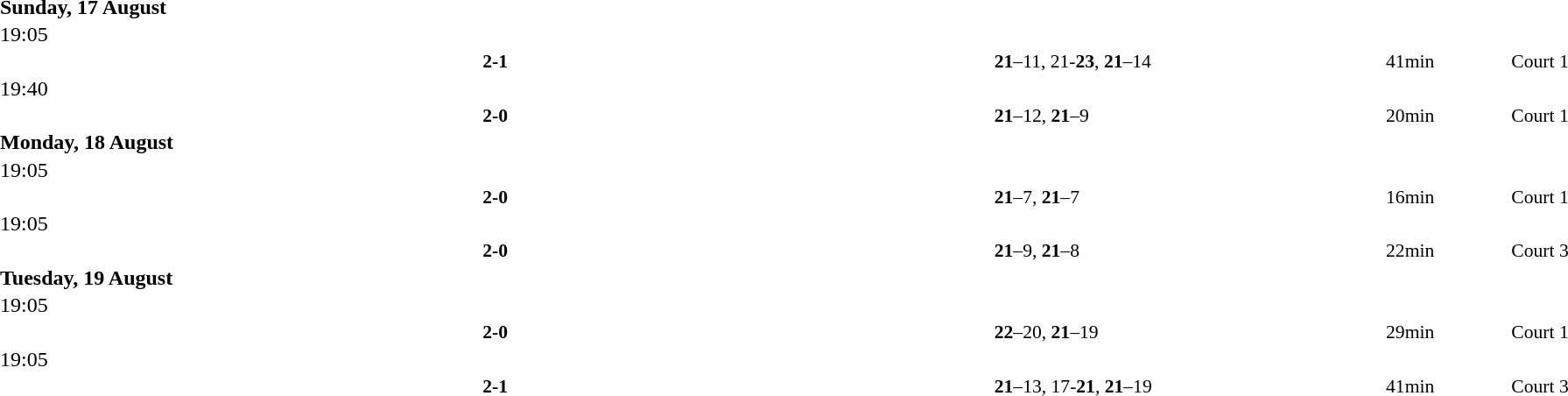<table style="width:100%;" cellspacing="1">
<tr>
<th width=25%></th>
<th width=10%></th>
<th width=25%></th>
</tr>
<tr>
<td><strong>Sunday, 17 August</strong></td>
</tr>
<tr>
<td>19:05</td>
</tr>
<tr style=font-size:90%>
<td align=right><strong><br></strong></td>
<td align=center><strong> 2-1 </strong></td>
<td><br></td>
<td><strong>21</strong>–11, 21-<strong>23</strong>, <strong>21</strong>–14</td>
<td>41min</td>
<td>Court 1</td>
</tr>
<tr>
<td>19:40</td>
</tr>
<tr style=font-size:90%>
<td align=right><strong><br></strong></td>
<td align=center><strong> 2-0 </strong></td>
<td><br></td>
<td><strong>21</strong>–12, <strong>21</strong>–9</td>
<td>20min</td>
<td>Court 1</td>
</tr>
<tr>
<td><strong>Monday, 18 August</strong></td>
</tr>
<tr>
<td>19:05</td>
</tr>
<tr style=font-size:90%>
<td align=right><strong><br></strong></td>
<td align=center><strong> 2-0 </strong></td>
<td><br></td>
<td><strong>21</strong>–7, <strong>21</strong>–7</td>
<td>16min</td>
<td>Court 1</td>
</tr>
<tr>
<td>19:05</td>
</tr>
<tr style=font-size:90%>
<td align=right><strong><br></strong></td>
<td align=center><strong> 2-0 </strong></td>
<td><br></td>
<td><strong>21</strong>–9, <strong>21</strong>–8</td>
<td>22min</td>
<td>Court 3</td>
</tr>
<tr>
<td><strong>Tuesday, 19 August</strong></td>
</tr>
<tr>
<td>19:05</td>
</tr>
<tr style=font-size:90%>
<td align=right><strong><br></strong></td>
<td align=center><strong> 2-0 </strong></td>
<td><br></td>
<td><strong>22</strong>–20, <strong>21</strong>–19</td>
<td>29min</td>
<td>Court 1</td>
</tr>
<tr>
<td>19:05</td>
</tr>
<tr style=font-size:90%>
<td align=right><strong><br></strong></td>
<td align=center><strong> 2-1 </strong></td>
<td><br></td>
<td><strong>21</strong>–13, 17-<strong>21</strong>, <strong>21</strong>–19</td>
<td>41min</td>
<td>Court 3</td>
</tr>
</table>
